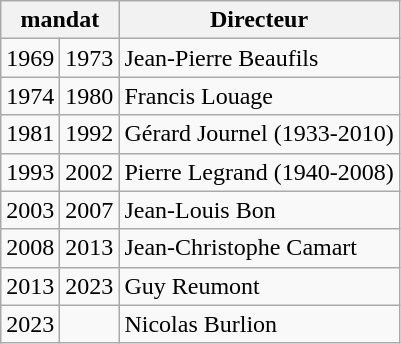<table class="wikitable gauche">
<tr>
<th colspan="2">mandat</th>
<th>Directeur</th>
</tr>
<tr>
<td>1969</td>
<td>1973</td>
<td>Jean-Pierre Beaufils</td>
</tr>
<tr>
<td>1974</td>
<td>1980</td>
<td>Francis Louage</td>
</tr>
<tr>
<td>1981</td>
<td>1992</td>
<td>Gérard Journel (1933-2010)</td>
</tr>
<tr>
<td>1993</td>
<td>2002</td>
<td>Pierre Legrand (1940-2008)</td>
</tr>
<tr>
<td>2003</td>
<td>2007</td>
<td>Jean-Louis Bon</td>
</tr>
<tr>
<td>2008</td>
<td>2013</td>
<td>Jean-Christophe Camart</td>
</tr>
<tr>
<td>2013</td>
<td>2023</td>
<td>Guy Reumont</td>
</tr>
<tr>
<td>2023</td>
<td></td>
<td>Nicolas Burlion</td>
</tr>
</table>
